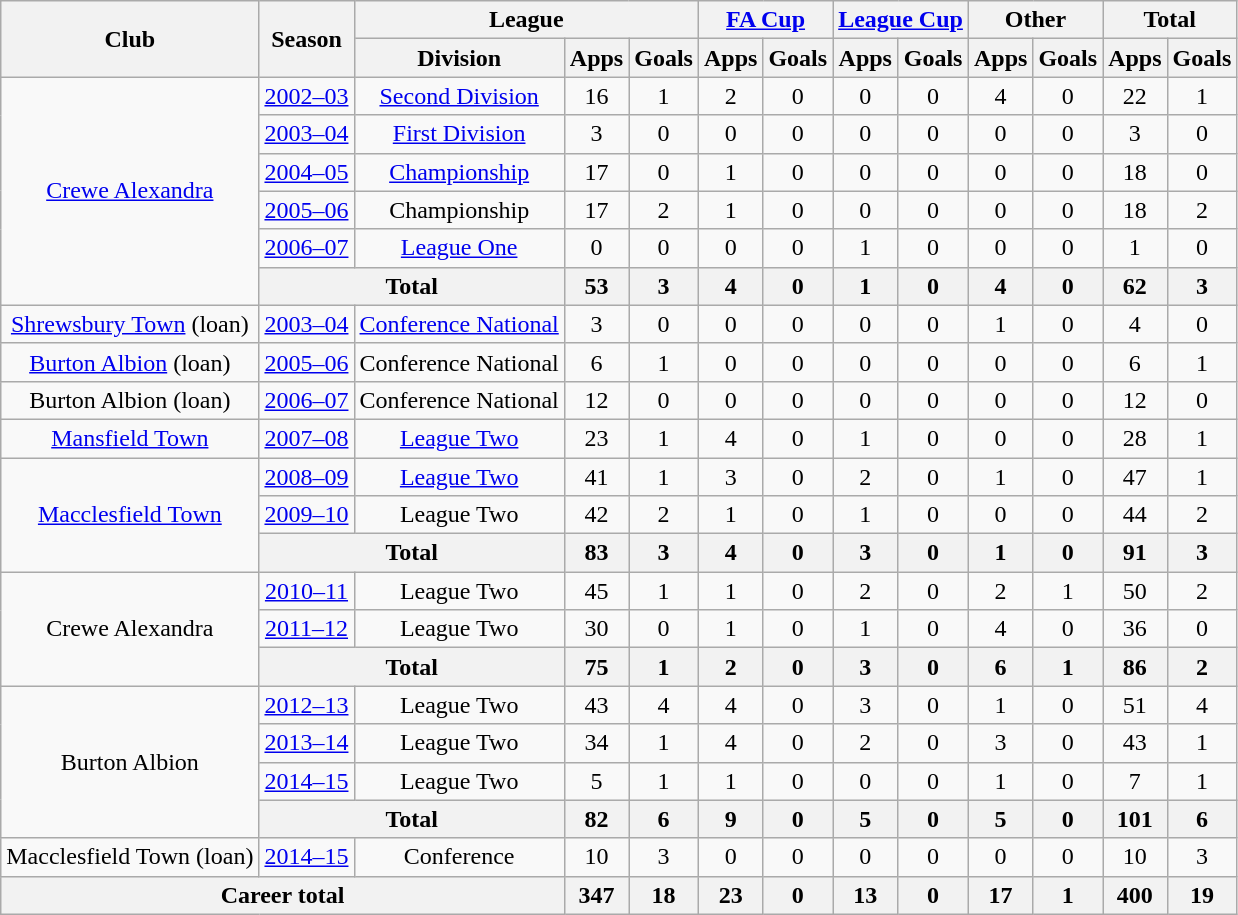<table class="wikitable" style="text-align: center;">
<tr>
<th rowspan=2>Club</th>
<th rowspan=2>Season</th>
<th colspan=3>League</th>
<th colspan=2><a href='#'>FA Cup</a></th>
<th colspan=2><a href='#'>League Cup</a></th>
<th colspan=2>Other</th>
<th colspan=2>Total</th>
</tr>
<tr>
<th>Division</th>
<th>Apps</th>
<th>Goals</th>
<th>Apps</th>
<th>Goals</th>
<th>Apps</th>
<th>Goals</th>
<th>Apps</th>
<th>Goals</th>
<th>Apps</th>
<th>Goals</th>
</tr>
<tr>
<td rowspan="6"><a href='#'>Crewe Alexandra</a></td>
<td><a href='#'>2002–03</a></td>
<td><a href='#'>Second Division</a></td>
<td>16</td>
<td>1</td>
<td>2</td>
<td>0</td>
<td>0</td>
<td>0</td>
<td>4</td>
<td>0</td>
<td>22</td>
<td>1</td>
</tr>
<tr>
<td><a href='#'>2003–04</a></td>
<td><a href='#'>First Division</a></td>
<td>3</td>
<td>0</td>
<td>0</td>
<td>0</td>
<td>0</td>
<td>0</td>
<td>0</td>
<td>0</td>
<td>3</td>
<td>0</td>
</tr>
<tr>
<td><a href='#'>2004–05</a></td>
<td><a href='#'>Championship</a></td>
<td>17</td>
<td>0</td>
<td>1</td>
<td>0</td>
<td>0</td>
<td>0</td>
<td>0</td>
<td>0</td>
<td>18</td>
<td>0</td>
</tr>
<tr>
<td><a href='#'>2005–06</a></td>
<td>Championship</td>
<td>17</td>
<td>2</td>
<td>1</td>
<td>0</td>
<td>0</td>
<td>0</td>
<td>0</td>
<td>0</td>
<td>18</td>
<td>2</td>
</tr>
<tr>
<td><a href='#'>2006–07</a></td>
<td><a href='#'>League One</a></td>
<td>0</td>
<td>0</td>
<td>0</td>
<td>0</td>
<td>1</td>
<td>0</td>
<td>0</td>
<td>0</td>
<td>1</td>
<td>0</td>
</tr>
<tr>
<th colspan="2">Total</th>
<th>53</th>
<th>3</th>
<th>4</th>
<th>0</th>
<th>1</th>
<th>0</th>
<th>4</th>
<th>0</th>
<th>62</th>
<th>3</th>
</tr>
<tr>
<td><a href='#'>Shrewsbury Town</a> (loan)</td>
<td><a href='#'>2003–04</a></td>
<td><a href='#'>Conference National</a></td>
<td>3</td>
<td>0</td>
<td>0</td>
<td>0</td>
<td>0</td>
<td>0</td>
<td>1</td>
<td>0</td>
<td>4</td>
<td>0</td>
</tr>
<tr>
<td><a href='#'>Burton Albion</a> (loan)</td>
<td><a href='#'>2005–06</a></td>
<td>Conference National</td>
<td>6</td>
<td>1</td>
<td>0</td>
<td>0</td>
<td>0</td>
<td>0</td>
<td>0</td>
<td>0</td>
<td>6</td>
<td>1</td>
</tr>
<tr>
<td>Burton Albion (loan)</td>
<td><a href='#'>2006–07</a></td>
<td>Conference National</td>
<td>12</td>
<td>0</td>
<td>0</td>
<td>0</td>
<td>0</td>
<td>0</td>
<td>0</td>
<td>0</td>
<td>12</td>
<td>0</td>
</tr>
<tr>
<td><a href='#'>Mansfield Town</a></td>
<td><a href='#'>2007–08</a></td>
<td><a href='#'>League Two</a></td>
<td>23</td>
<td>1</td>
<td>4</td>
<td>0</td>
<td>1</td>
<td>0</td>
<td>0</td>
<td>0</td>
<td>28</td>
<td>1</td>
</tr>
<tr>
<td rowspan="3"><a href='#'>Macclesfield Town</a></td>
<td><a href='#'>2008–09</a></td>
<td><a href='#'>League Two</a></td>
<td>41</td>
<td>1</td>
<td>3</td>
<td>0</td>
<td>2</td>
<td>0</td>
<td>1</td>
<td>0</td>
<td>47</td>
<td>1</td>
</tr>
<tr>
<td><a href='#'>2009–10</a></td>
<td>League Two</td>
<td>42</td>
<td>2</td>
<td>1</td>
<td>0</td>
<td>1</td>
<td>0</td>
<td>0</td>
<td>0</td>
<td>44</td>
<td>2</td>
</tr>
<tr>
<th colspan="2">Total</th>
<th>83</th>
<th>3</th>
<th>4</th>
<th>0</th>
<th>3</th>
<th>0</th>
<th>1</th>
<th>0</th>
<th>91</th>
<th>3</th>
</tr>
<tr>
<td rowspan="3">Crewe Alexandra</td>
<td><a href='#'>2010–11</a></td>
<td>League Two</td>
<td>45</td>
<td>1</td>
<td>1</td>
<td>0</td>
<td>2</td>
<td>0</td>
<td>2</td>
<td>1</td>
<td>50</td>
<td>2</td>
</tr>
<tr>
<td><a href='#'>2011–12</a></td>
<td>League Two</td>
<td>30</td>
<td>0</td>
<td>1</td>
<td>0</td>
<td>1</td>
<td>0</td>
<td>4</td>
<td>0</td>
<td>36</td>
<td>0</td>
</tr>
<tr>
<th colspan="2">Total</th>
<th>75</th>
<th>1</th>
<th>2</th>
<th>0</th>
<th>3</th>
<th>0</th>
<th>6</th>
<th>1</th>
<th>86</th>
<th>2</th>
</tr>
<tr>
<td rowspan="4">Burton Albion</td>
<td><a href='#'>2012–13</a></td>
<td>League Two</td>
<td>43</td>
<td>4</td>
<td>4</td>
<td>0</td>
<td>3</td>
<td>0</td>
<td>1</td>
<td>0</td>
<td>51</td>
<td>4</td>
</tr>
<tr>
<td><a href='#'>2013–14</a></td>
<td>League Two</td>
<td>34</td>
<td>1</td>
<td>4</td>
<td>0</td>
<td>2</td>
<td>0</td>
<td>3</td>
<td>0</td>
<td>43</td>
<td>1</td>
</tr>
<tr>
<td><a href='#'>2014–15</a></td>
<td>League Two</td>
<td>5</td>
<td>1</td>
<td>1</td>
<td>0</td>
<td>0</td>
<td>0</td>
<td>1</td>
<td>0</td>
<td>7</td>
<td>1</td>
</tr>
<tr>
<th colspan="2">Total</th>
<th>82</th>
<th>6</th>
<th>9</th>
<th>0</th>
<th>5</th>
<th>0</th>
<th>5</th>
<th>0</th>
<th>101</th>
<th>6</th>
</tr>
<tr>
<td>Macclesfield Town (loan)</td>
<td><a href='#'>2014–15</a></td>
<td>Conference</td>
<td>10</td>
<td>3</td>
<td>0</td>
<td>0</td>
<td>0</td>
<td>0</td>
<td>0</td>
<td>0</td>
<td>10</td>
<td>3</td>
</tr>
<tr>
<th colspan="3">Career total</th>
<th>347</th>
<th>18</th>
<th>23</th>
<th>0</th>
<th>13</th>
<th>0</th>
<th>17</th>
<th>1</th>
<th>400</th>
<th>19</th>
</tr>
</table>
